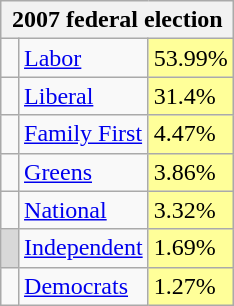<table class="wikitable" style="float:right; margin-left:1em">
<tr>
<th colspan = 3>2007 federal election</th>
</tr>
<tr>
<td> </td>
<td><a href='#'>Labor</a></td>
<td bgcolor="FFFF99">53.99%</td>
</tr>
<tr>
<td> </td>
<td><a href='#'>Liberal</a></td>
<td bgcolor="FFFF99">31.4%</td>
</tr>
<tr>
<td> </td>
<td><a href='#'>Family First</a></td>
<td bgcolor="FFFF99">4.47%</td>
</tr>
<tr>
<td> </td>
<td><a href='#'>Greens</a></td>
<td bgcolor="FFFF99">3.86%</td>
</tr>
<tr>
<td> </td>
<td><a href='#'>National</a></td>
<td bgcolor="FFFF99">3.32%</td>
</tr>
<tr>
<td bgcolor="#D8D8D8"> </td>
<td><a href='#'>Independent</a></td>
<td bgcolor="FFFF99">1.69%</td>
</tr>
<tr>
<td> </td>
<td><a href='#'>Democrats</a></td>
<td bgcolor="FFFF99">1.27%</td>
</tr>
</table>
